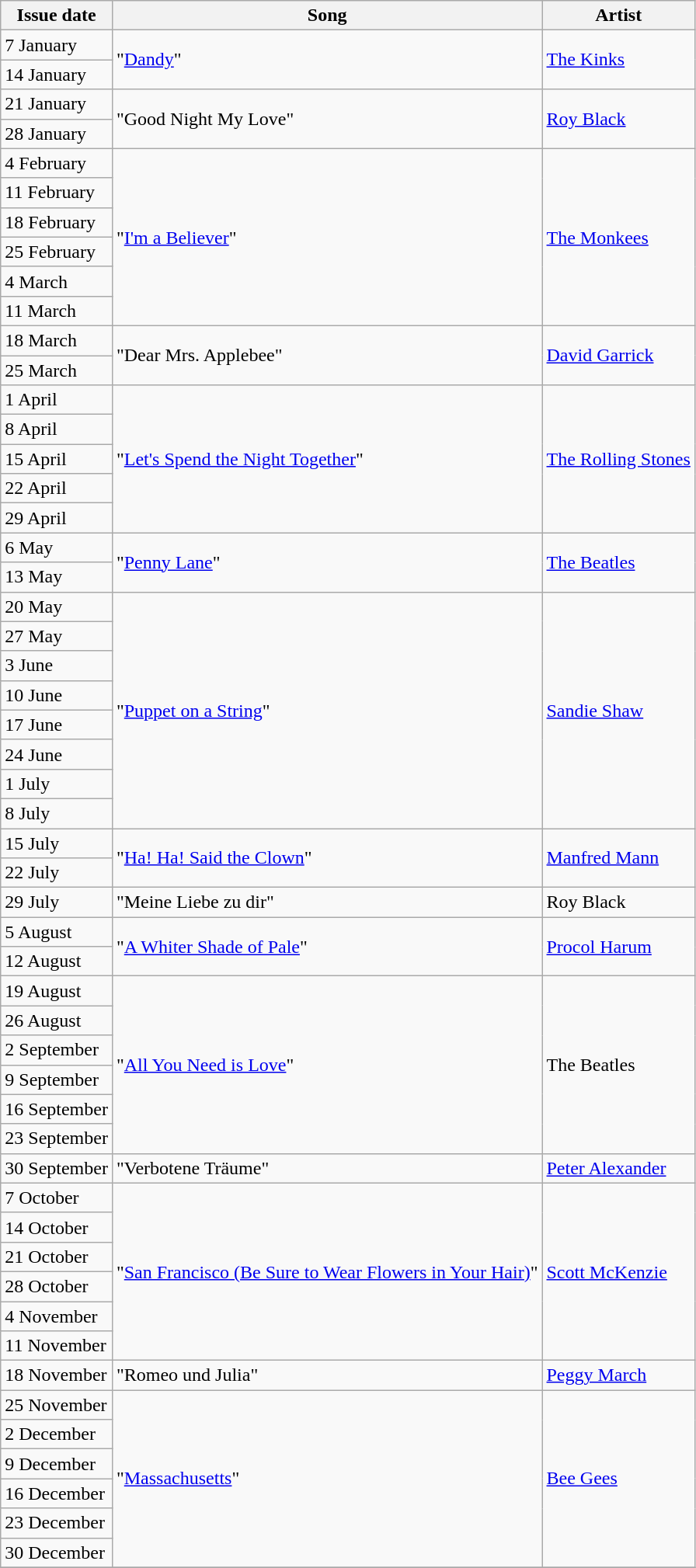<table class="sortable wikitable">
<tr>
<th>Issue date</th>
<th>Song</th>
<th>Artist</th>
</tr>
<tr>
<td>7 January</td>
<td rowspan="2">"<a href='#'>Dandy</a>"</td>
<td rowspan="2"><a href='#'>The Kinks</a></td>
</tr>
<tr>
<td>14 January</td>
</tr>
<tr>
<td>21 January</td>
<td rowspan="2">"Good Night My Love"</td>
<td rowspan="2"><a href='#'>Roy Black</a></td>
</tr>
<tr>
<td>28 January</td>
</tr>
<tr>
<td>4 February</td>
<td rowspan="6">"<a href='#'>I'm a Believer</a>"</td>
<td rowspan="6"><a href='#'>The Monkees</a></td>
</tr>
<tr>
<td>11 February</td>
</tr>
<tr>
<td>18 February</td>
</tr>
<tr>
<td>25 February</td>
</tr>
<tr>
<td>4 March</td>
</tr>
<tr>
<td>11 March</td>
</tr>
<tr>
<td>18 March</td>
<td rowspan="2">"Dear Mrs. Applebee"</td>
<td rowspan="2"><a href='#'>David Garrick</a></td>
</tr>
<tr>
<td>25 March</td>
</tr>
<tr>
<td>1 April</td>
<td rowspan="5">"<a href='#'>Let's Spend the Night Together</a>"</td>
<td rowspan="5"><a href='#'>The Rolling Stones</a></td>
</tr>
<tr>
<td>8 April</td>
</tr>
<tr>
<td>15 April</td>
</tr>
<tr>
<td>22 April</td>
</tr>
<tr>
<td>29 April</td>
</tr>
<tr>
<td>6 May</td>
<td rowspan="2">"<a href='#'>Penny Lane</a>"</td>
<td rowspan="2"><a href='#'>The Beatles</a></td>
</tr>
<tr>
<td>13 May</td>
</tr>
<tr>
<td>20 May</td>
<td rowspan="8">"<a href='#'>Puppet on a String</a>"</td>
<td rowspan="8"><a href='#'>Sandie Shaw</a></td>
</tr>
<tr>
<td>27 May</td>
</tr>
<tr>
<td>3 June</td>
</tr>
<tr>
<td>10 June</td>
</tr>
<tr>
<td>17 June</td>
</tr>
<tr>
<td>24 June</td>
</tr>
<tr>
<td>1 July</td>
</tr>
<tr>
<td>8 July</td>
</tr>
<tr>
<td>15 July</td>
<td rowspan="2">"<a href='#'>Ha! Ha! Said the Clown</a>"</td>
<td rowspan="2"><a href='#'>Manfred Mann</a></td>
</tr>
<tr>
<td>22 July</td>
</tr>
<tr>
<td>29 July</td>
<td>"Meine Liebe zu dir"</td>
<td>Roy Black</td>
</tr>
<tr>
<td>5 August</td>
<td rowspan="2">"<a href='#'>A Whiter Shade of Pale</a>"</td>
<td rowspan="2"><a href='#'>Procol Harum</a></td>
</tr>
<tr>
<td>12 August</td>
</tr>
<tr>
<td>19 August</td>
<td rowspan="6">"<a href='#'>All You Need is Love</a>"</td>
<td rowspan="6">The Beatles</td>
</tr>
<tr>
<td>26 August</td>
</tr>
<tr>
<td>2 September</td>
</tr>
<tr>
<td>9 September</td>
</tr>
<tr>
<td>16 September</td>
</tr>
<tr>
<td>23 September</td>
</tr>
<tr>
<td>30 September</td>
<td>"Verbotene Träume"</td>
<td><a href='#'>Peter Alexander</a></td>
</tr>
<tr>
<td>7 October</td>
<td rowspan="6">"<a href='#'>San Francisco (Be Sure to Wear Flowers in Your Hair)</a>"</td>
<td rowspan="6"><a href='#'>Scott McKenzie</a></td>
</tr>
<tr>
<td>14 October</td>
</tr>
<tr>
<td>21 October</td>
</tr>
<tr>
<td>28 October</td>
</tr>
<tr>
<td>4 November</td>
</tr>
<tr>
<td>11 November</td>
</tr>
<tr>
<td>18 November</td>
<td>"Romeo und Julia"</td>
<td><a href='#'>Peggy March</a></td>
</tr>
<tr>
<td>25 November</td>
<td rowspan="6">"<a href='#'>Massachusetts</a>"</td>
<td rowspan="6"><a href='#'>Bee Gees</a></td>
</tr>
<tr>
<td>2 December</td>
</tr>
<tr>
<td>9 December</td>
</tr>
<tr>
<td>16 December</td>
</tr>
<tr>
<td>23 December</td>
</tr>
<tr>
<td>30 December</td>
</tr>
<tr>
</tr>
</table>
